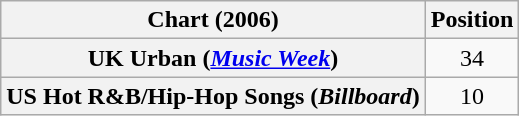<table class="wikitable plainrowheaders" style="text-align:center">
<tr>
<th>Chart (2006)</th>
<th>Position</th>
</tr>
<tr>
<th scope="row">UK Urban (<em><a href='#'>Music Week</a></em>)</th>
<td>34</td>
</tr>
<tr>
<th scope="row">US Hot R&B/Hip-Hop Songs (<em>Billboard</em>)</th>
<td>10</td>
</tr>
</table>
